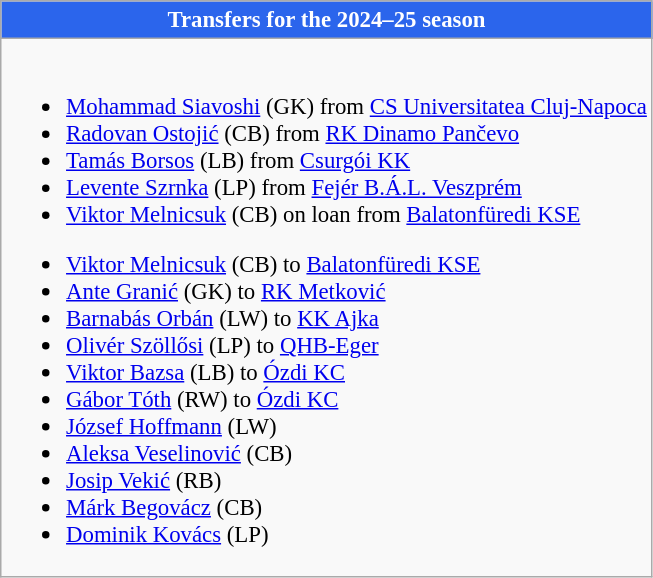<table class="wikitable collapsible collapsed" style="font-size:95%;">
<tr>
<th style="color:#FFFFFF; background:#2B65EC"> <strong>Transfers for the 2024–25 season</strong></th>
</tr>
<tr>
<td><br>
<ul><li> <a href='#'>Mohammad Siavoshi</a> (GK) from  <a href='#'>CS Universitatea Cluj-Napoca</a></li><li> <a href='#'>Radovan Ostojić</a> (CB) from  <a href='#'>RK Dinamo Pančevo</a></li><li> <a href='#'>Tamás Borsos</a> (LB) from  <a href='#'>Csurgói KK</a></li><li> <a href='#'>Levente Szrnka</a> (LP) from  <a href='#'>Fejér B.Á.L. Veszprém</a></li><li> <a href='#'>Viktor Melnicsuk</a> (CB) on loan from  <a href='#'>Balatonfüredi KSE</a></li></ul><ul><li> <a href='#'>Viktor Melnicsuk</a> (CB) to  <a href='#'>Balatonfüredi KSE</a></li><li> <a href='#'>Ante Granić</a> (GK) to  <a href='#'>RK Metković</a></li><li> <a href='#'>Barnabás Orbán</a> (LW) to  <a href='#'>KK Ajka</a></li><li> <a href='#'>Olivér Szöllősi</a> (LP) to  <a href='#'>QHB-Eger</a></li><li> <a href='#'>Viktor Bazsa</a> (LB) to  <a href='#'>Ózdi KC</a></li><li> <a href='#'>Gábor Tóth</a> (RW) to  <a href='#'>Ózdi KC</a></li><li> <a href='#'>József Hoffmann</a> (LW)</li><li> <a href='#'>Aleksa Veselinović</a> (CB)</li><li> <a href='#'>Josip Vekić</a> (RB)</li><li> <a href='#'>Márk Begovácz</a> (CB)</li><li> <a href='#'>Dominik Kovács</a> (LP)</li></ul></td>
</tr>
</table>
